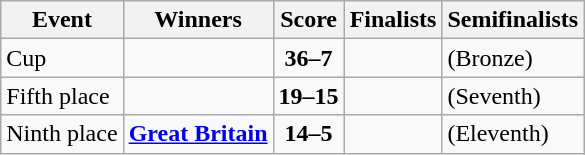<table class="wikitable">
<tr>
<th>Event</th>
<th>Winners</th>
<th>Score</th>
<th>Finalists</th>
<th>Semifinalists</th>
</tr>
<tr>
<td>Cup</td>
<td><strong></strong></td>
<td align=center><strong>36–7</strong></td>
<td></td>
<td> (Bronze)<br></td>
</tr>
<tr>
<td>Fifth place</td>
<td><strong></strong></td>
<td align=center><strong>19–15</strong></td>
<td></td>
<td> (Seventh)<br></td>
</tr>
<tr>
<td>Ninth place</td>
<td><strong> <a href='#'>Great Britain</a></strong></td>
<td align=center><strong>14–5</strong></td>
<td></td>
<td> (Eleventh)<br></td>
</tr>
</table>
